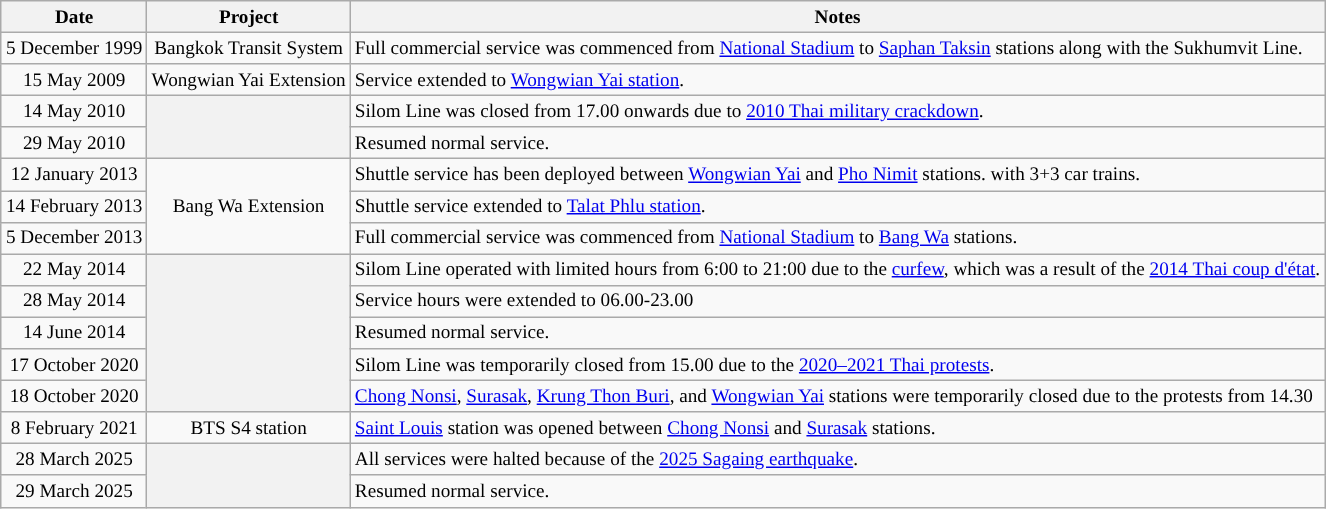<table class="wikitable" style="margin:auto;font-align:center;text-align:center;font-size:80%;">
<tr>
<th style="background:#">Date</th>
<th style="background:#">Project</th>
<th style="background:#">Notes</th>
</tr>
<tr>
<td>5 December 1999</td>
<td>Bangkok Transit System</td>
<td align="left">Full commercial service was commenced from <a href='#'>National Stadium</a> to <a href='#'>Saphan Taksin</a> stations along with the Sukhumvit Line.</td>
</tr>
<tr>
<td>15 May 2009</td>
<td>Wongwian Yai Extension</td>
<td align="left">Service extended to <a href='#'>Wongwian Yai station</a>.</td>
</tr>
<tr>
<td>14 May 2010</td>
<th rowspan="2"></th>
<td align="left">Silom Line was closed from 17.00 onwards due to <a href='#'>2010 Thai military crackdown</a>.</td>
</tr>
<tr>
<td>29 May 2010</td>
<td align="left">Resumed normal service.</td>
</tr>
<tr>
<td>12 January 2013</td>
<td rowspan="3">Bang Wa Extension</td>
<td align="left">Shuttle service has been deployed between <a href='#'>Wongwian Yai</a> and <a href='#'>Pho Nimit</a> stations. with 3+3 car trains.</td>
</tr>
<tr>
<td>14 February 2013</td>
<td align="left">Shuttle service extended to <a href='#'>Talat Phlu station</a>.</td>
</tr>
<tr>
<td>5 December 2013</td>
<td align="left">Full commercial service was commenced from <a href='#'>National Stadium</a> to <a href='#'>Bang Wa</a> stations.</td>
</tr>
<tr>
<td>22 May 2014</td>
<th rowspan="5"></th>
<td align="left">Silom Line operated with limited hours from 6:00 to 21:00 due to the <a href='#'>curfew</a>, which was a result of the <a href='#'>2014 Thai coup d'état</a>.</td>
</tr>
<tr>
<td>28 May 2014</td>
<td align="left">Service hours were extended to 06.00-23.00</td>
</tr>
<tr>
<td>14 June 2014</td>
<td align="left">Resumed normal service.</td>
</tr>
<tr>
<td>17 October 2020</td>
<td align="left">Silom Line was temporarily closed from 15.00 due to the <a href='#'>2020–2021 Thai protests</a>.</td>
</tr>
<tr>
<td>18 October 2020</td>
<td align="left"><a href='#'>Chong Nonsi</a>, <a href='#'>Surasak</a>, <a href='#'>Krung Thon Buri</a>, and <a href='#'>Wongwian Yai</a> stations were temporarily closed due to the protests from 14.30</td>
</tr>
<tr>
<td>8 February 2021</td>
<td>BTS S4 station</td>
<td align="left"><a href='#'>Saint Louis</a> station was opened between <a href='#'>Chong Nonsi</a> and <a href='#'>Surasak</a> stations.</td>
</tr>
<tr>
<td>28 March 2025</td>
<th rowspan="2"></th>
<td align="left">All services were halted because of the <a href='#'>2025 Sagaing earthquake</a>.</td>
</tr>
<tr>
<td>29 March 2025</td>
<td align="left">Resumed normal service.</td>
</tr>
</table>
